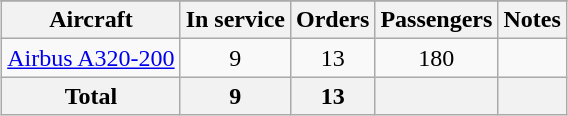<table class="wikitable" style="margin:1em auto; border-collapse:collapse; text-align:center">
<tr>
</tr>
<tr>
<th>Aircraft</th>
<th>In service</th>
<th>Orders</th>
<th>Passengers</th>
<th>Notes</th>
</tr>
<tr>
<td><a href='#'>Airbus A320-200</a></td>
<td>9</td>
<td>13</td>
<td>180</td>
</tr>
<tr>
<th>Total</th>
<th>9</th>
<th>13</th>
<th></th>
<th></th>
</tr>
</table>
